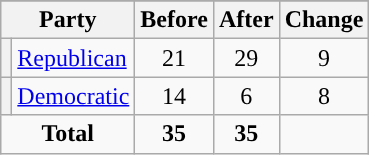<table class="wikitable" style="text-align:center;">
<tr>
</tr>
<tr>
<th colspan=2>Party</th>
<th>Before</th>
<th>After</th>
<th>Change</th>
</tr>
<tr>
<th style="background-color:"></th>
<td style="text-align:left;"><a href='#'>Republican</a></td>
<td>21</td>
<td>29</td>
<td> 9</td>
</tr>
<tr>
<th style="background-color:"></th>
<td style="text-align:left;"><a href='#'>Democratic</a></td>
<td>14</td>
<td>6</td>
<td> 8</td>
</tr>
<tr>
<td colspan=2><strong>Total</strong></td>
<td><strong>35</strong></td>
<td><strong>35</strong></td>
<td></td>
</tr>
</table>
